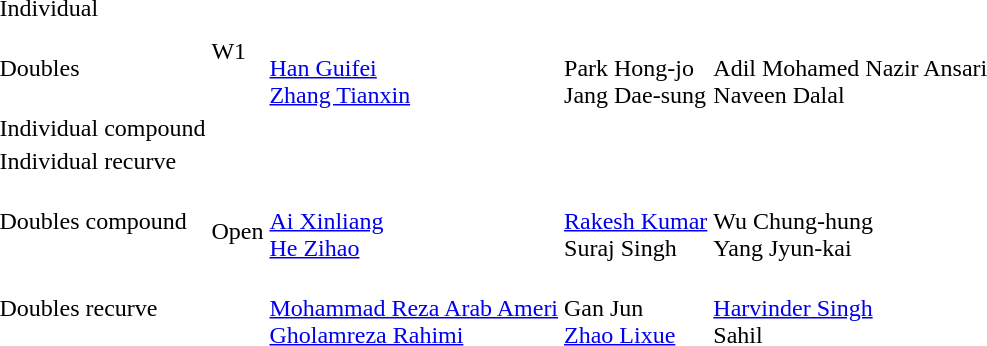<table>
<tr>
<td>Individual</td>
<td rowspan=2>W1</td>
<td></td>
<td></td>
<td></td>
</tr>
<tr>
<td>Doubles</td>
<td><br><a href='#'>Han Guifei</a><br><a href='#'>Zhang Tianxin</a></td>
<td><br>Park Hong-jo<br>Jang Dae-sung</td>
<td nowrap><br>Adil Mohamed Nazir Ansari<br>Naveen Dalal</td>
</tr>
<tr>
<td nowrap>Individual compound</td>
<td rowspan=4>Open</td>
<td></td>
<td></td>
<td></td>
</tr>
<tr>
<td>Individual recurve</td>
<td></td>
<td nowrap></td>
<td></td>
</tr>
<tr>
<td>Doubles compound</td>
<td><br><a href='#'>Ai Xinliang</a><br><a href='#'>He Zihao</a></td>
<td><br><a href='#'>Rakesh Kumar</a><br>Suraj Singh</td>
<td><br>Wu Chung-hung<br>Yang Jyun-kai</td>
</tr>
<tr>
<td>Doubles recurve</td>
<td nowrap><br><a href='#'>Mohammad Reza Arab Ameri</a><br><a href='#'>Gholamreza Rahimi</a></td>
<td><br>Gan Jun<br><a href='#'>Zhao Lixue</a></td>
<td><br><a href='#'>Harvinder Singh</a><br>Sahil</td>
</tr>
</table>
